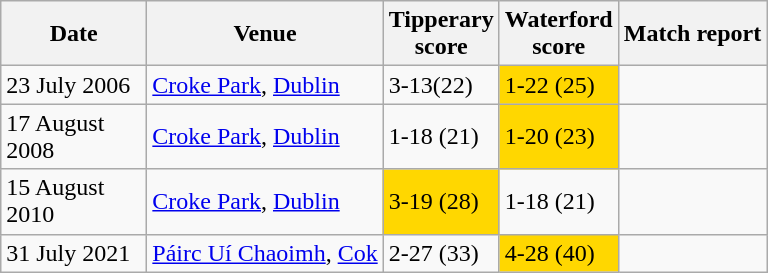<table class="wikitable">
<tr>
<th width=90 style="text-align: center;">Date</th>
<th>Venue</th>
<th>Tipperary <br> score</th>
<th>Waterford <br> score</th>
<th>Match report</th>
</tr>
<tr>
<td>23 July 2006</td>
<td><a href='#'>Croke Park</a>, <a href='#'>Dublin</a></td>
<td>3-13(22)</td>
<td style="background-color:#FFD700">1-22 (25)</td>
<td></td>
</tr>
<tr>
<td>17 August 2008</td>
<td><a href='#'>Croke Park</a>, <a href='#'>Dublin</a></td>
<td>1-18 (21)</td>
<td style="background-color:#FFD700">1-20 (23)</td>
<td></td>
</tr>
<tr>
<td>15 August 2010</td>
<td><a href='#'>Croke Park</a>, <a href='#'>Dublin</a></td>
<td style="background-color:#FFD700">3-19 (28)</td>
<td>1-18 (21)</td>
<td></td>
</tr>
<tr>
<td>31 July 2021</td>
<td><a href='#'>Páirc Uí Chaoimh</a>, <a href='#'>Cok</a></td>
<td>2-27 (33)</td>
<td style="background-color:#FFD700">4-28 (40)</td>
<td></td>
</tr>
</table>
